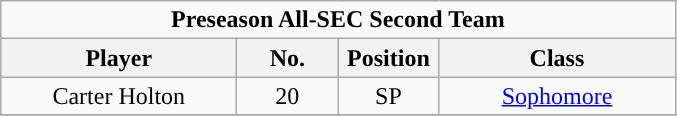<table class="wikitable" style="text-align:center">
<tr>
<td colspan="5"><strong>Preseason All-SEC Second Team</strong></td>
</tr>
<tr>
<th style="width:150px; ">Player</th>
<th style="width:60px; ">No.</th>
<th style="width:60px; ">Position</th>
<th style="width:150px; ">Class</th>
</tr>
<tr>
<td>Carter Holton</td>
<td>20</td>
<td>SP</td>
<td><a href='#'>Sophomore</a></td>
</tr>
<tr>
</tr>
</table>
